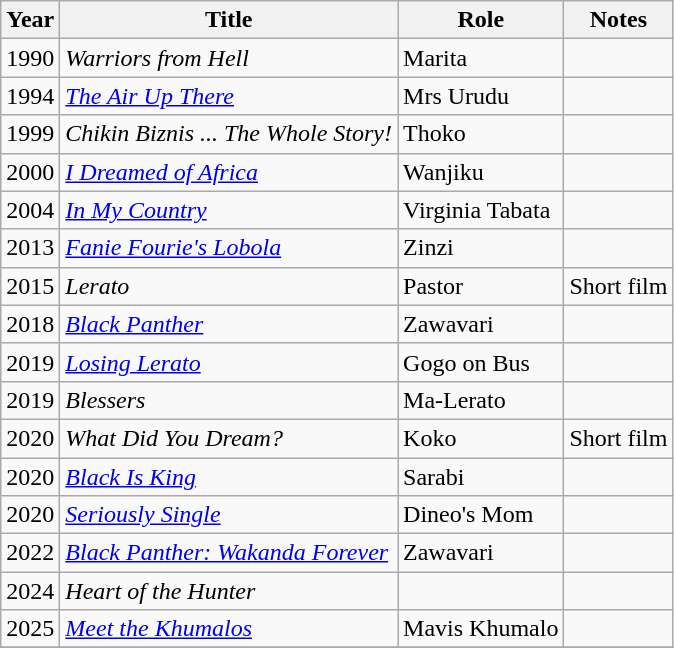<table class="wikitable sortable">
<tr>
<th>Year</th>
<th>Title</th>
<th>Role</th>
<th class="unsortable">Notes</th>
</tr>
<tr>
<td>1990</td>
<td><em>Warriors from Hell</em></td>
<td>Marita</td>
<td></td>
</tr>
<tr>
<td>1994</td>
<td><em><a href='#'>The Air Up There</a></em></td>
<td>Mrs Urudu</td>
<td></td>
</tr>
<tr>
<td>1999</td>
<td><em>Chikin Biznis ... The Whole Story!</em></td>
<td>Thoko</td>
<td></td>
</tr>
<tr>
<td>2000</td>
<td><em><a href='#'>I Dreamed of Africa</a></em></td>
<td>Wanjiku</td>
<td></td>
</tr>
<tr>
<td>2004</td>
<td><em><a href='#'>In My Country</a></em></td>
<td>Virginia Tabata</td>
<td></td>
</tr>
<tr>
<td>2013</td>
<td><em><a href='#'>Fanie Fourie's Lobola</a></em></td>
<td>Zinzi</td>
<td></td>
</tr>
<tr>
<td>2015</td>
<td><em>Lerato</em></td>
<td>Pastor</td>
<td>Short film</td>
</tr>
<tr>
<td>2018</td>
<td><em><a href='#'>Black Panther</a></em></td>
<td>Zawavari</td>
<td></td>
</tr>
<tr>
<td>2019</td>
<td><em><a href='#'>Losing Lerato</a></em></td>
<td>Gogo on Bus</td>
<td></td>
</tr>
<tr>
<td>2019</td>
<td><em>Blessers</em></td>
<td>Ma-Lerato</td>
<td></td>
</tr>
<tr>
<td>2020</td>
<td><em>What Did You Dream?</em></td>
<td>Koko</td>
<td>Short film</td>
</tr>
<tr>
<td>2020</td>
<td><em><a href='#'>Black Is King</a></em></td>
<td>Sarabi</td>
<td></td>
</tr>
<tr>
<td>2020</td>
<td><em><a href='#'>Seriously Single</a></em></td>
<td>Dineo's Mom</td>
<td></td>
</tr>
<tr>
<td>2022</td>
<td><em><a href='#'>Black Panther: Wakanda Forever</a></em></td>
<td>Zawavari</td>
<td></td>
</tr>
<tr>
<td>2024</td>
<td><em>Heart of the Hunter</em></td>
<td></td>
<td></td>
</tr>
<tr>
<td>2025</td>
<td><em><a href='#'>Meet the Khumalos</a></em></td>
<td>Mavis Khumalo</td>
<td></td>
</tr>
<tr>
</tr>
</table>
